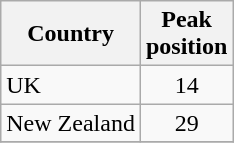<table class="wikitable">
<tr>
<th>Country</th>
<th>Peak<br>position</th>
</tr>
<tr>
<td>UK</td>
<td align="center">14</td>
</tr>
<tr>
<td>New Zealand</td>
<td align="center">29</td>
</tr>
<tr>
</tr>
</table>
